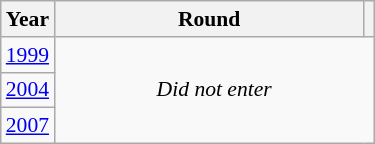<table class="wikitable" style="text-align: center; font-size:90%">
<tr>
<th>Year</th>
<th style="width:200px">Round</th>
<th></th>
</tr>
<tr>
<td><a href='#'>1999</a></td>
<td colspan="2" rowspan="3"><em>Did not enter</em></td>
</tr>
<tr>
<td><a href='#'>2004</a></td>
</tr>
<tr>
<td><a href='#'>2007</a></td>
</tr>
</table>
